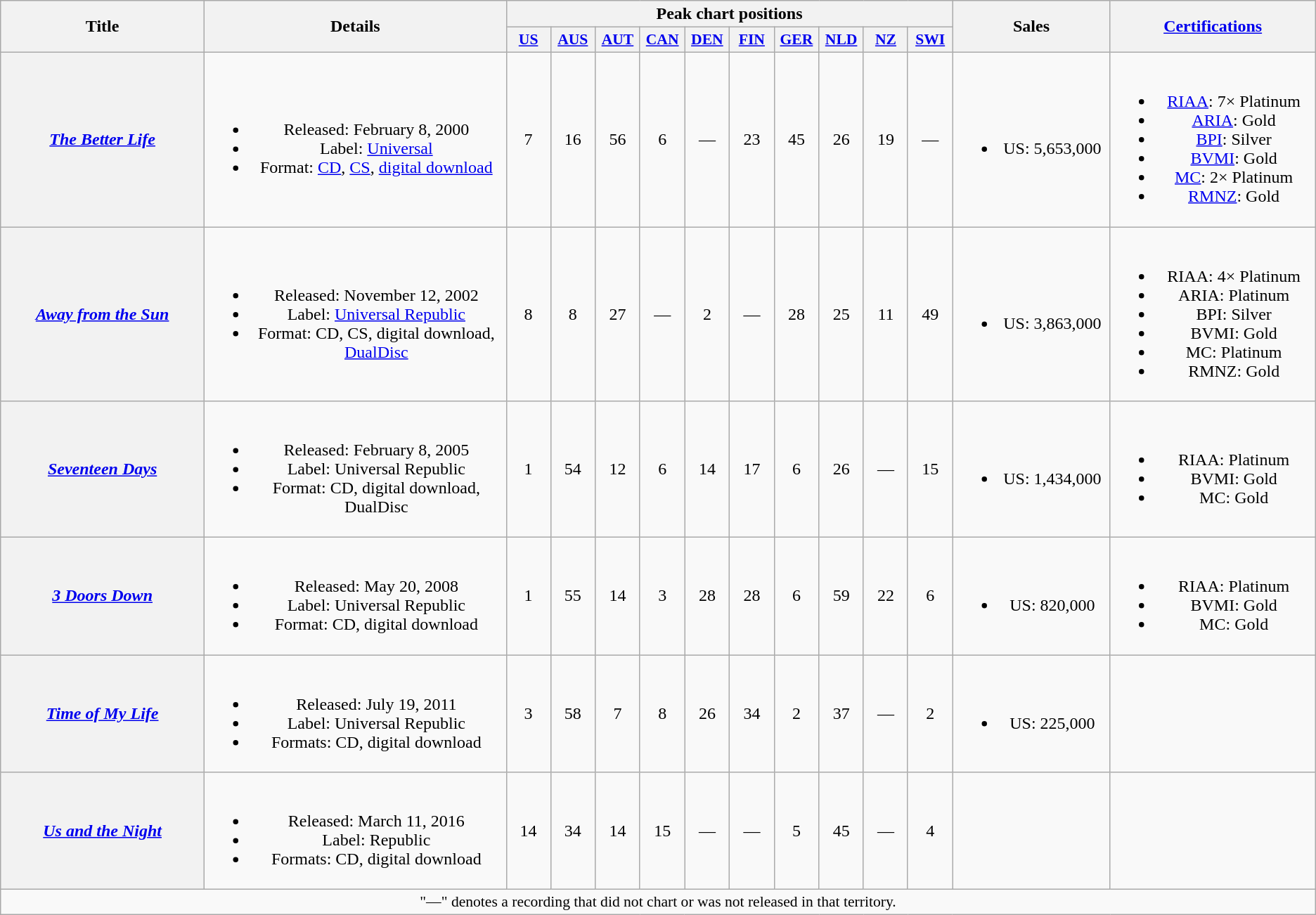<table class="wikitable plainrowheaders" style="text-align:center;">
<tr>
<th scope="col" rowspan="2" style="width:12em;">Title</th>
<th scope="col" rowspan="2" style="width:18em;">Details</th>
<th scope="col" colspan="10">Peak chart positions</th>
<th scope="col" rowspan="2" style="width:9em;">Sales</th>
<th scope="col" rowspan="2" style="width:12em;"><a href='#'>Certifications</a></th>
</tr>
<tr>
<th scope="col" style="width:2.5em;font-size:90%;"><a href='#'>US</a><br></th>
<th scope="col" style="width:2.5em;font-size:90%;"><a href='#'>AUS</a><br></th>
<th scope="col" style="width:2.5em;font-size:90%;"><a href='#'>AUT</a><br></th>
<th scope="col" style="width:2.5em;font-size:90%;"><a href='#'>CAN</a><br></th>
<th scope="col" style="width:2.5em;font-size:90%;"><a href='#'>DEN</a><br></th>
<th scope="col" style="width:2.5em;font-size:90%;"><a href='#'>FIN</a><br></th>
<th scope="col" style="width:2.5em;font-size:90%;"><a href='#'>GER</a><br></th>
<th scope="col" style="width:2.5em;font-size:90%;"><a href='#'>NLD</a><br></th>
<th scope="col" style="width:2.5em;font-size:90%;"><a href='#'>NZ</a><br></th>
<th scope="col" style="width:2.5em;font-size:90%;"><a href='#'>SWI</a><br></th>
</tr>
<tr>
<th scope="row"><em><a href='#'>The Better Life</a></em></th>
<td><br><ul><li>Released: February 8, 2000</li><li>Label: <a href='#'>Universal</a></li><li>Format: <a href='#'>CD</a>, <a href='#'>CS</a>, <a href='#'>digital download</a></li></ul></td>
<td>7</td>
<td>16</td>
<td>56</td>
<td>6</td>
<td>—</td>
<td>23</td>
<td>45</td>
<td>26</td>
<td>19</td>
<td>—</td>
<td><br><ul><li>US: 5,653,000</li></ul></td>
<td><br><ul><li><a href='#'>RIAA</a>: 7× Platinum</li><li><a href='#'>ARIA</a>: Gold</li><li><a href='#'>BPI</a>: Silver</li><li><a href='#'>BVMI</a>: Gold</li><li><a href='#'>MC</a>: 2× Platinum</li><li><a href='#'>RMNZ</a>: Gold</li></ul></td>
</tr>
<tr>
<th scope="row"><em><a href='#'>Away from the Sun</a></em></th>
<td><br><ul><li>Released: November 12, 2002</li><li>Label: <a href='#'>Universal Republic</a></li><li>Format: CD, CS, digital download, <a href='#'>DualDisc</a></li></ul></td>
<td>8</td>
<td>8</td>
<td>27</td>
<td>—</td>
<td>2</td>
<td>—</td>
<td>28</td>
<td>25</td>
<td>11</td>
<td>49</td>
<td><br><ul><li>US: 3,863,000</li></ul></td>
<td><br><ul><li>RIAA: 4× Platinum</li><li>ARIA: Platinum</li><li>BPI: Silver</li><li>BVMI: Gold</li><li>MC: Platinum</li><li>RMNZ: Gold</li></ul></td>
</tr>
<tr>
<th scope="row"><em><a href='#'>Seventeen Days</a></em></th>
<td><br><ul><li>Released: February 8, 2005</li><li>Label: Universal Republic</li><li>Format: CD, digital download, DualDisc</li></ul></td>
<td>1</td>
<td>54</td>
<td>12</td>
<td>6</td>
<td>14</td>
<td>17</td>
<td>6</td>
<td>26</td>
<td>—</td>
<td>15</td>
<td><br><ul><li>US: 1,434,000</li></ul></td>
<td><br><ul><li>RIAA: Platinum</li><li>BVMI: Gold</li><li>MC: Gold</li></ul></td>
</tr>
<tr>
<th scope="row"><em><a href='#'>3 Doors Down</a></em></th>
<td><br><ul><li>Released: May 20, 2008</li><li>Label: Universal Republic</li><li>Format: CD, digital download</li></ul></td>
<td>1</td>
<td>55</td>
<td>14</td>
<td>3</td>
<td>28</td>
<td>28</td>
<td>6</td>
<td>59</td>
<td>22</td>
<td>6</td>
<td><br><ul><li>US: 820,000</li></ul></td>
<td><br><ul><li>RIAA: Platinum</li><li>BVMI: Gold</li><li>MC: Gold</li></ul></td>
</tr>
<tr>
<th scope="row"><em><a href='#'>Time of My Life</a></em></th>
<td><br><ul><li>Released: July 19, 2011</li><li>Label: Universal Republic</li><li>Formats: CD, digital download</li></ul></td>
<td>3</td>
<td>58</td>
<td>7</td>
<td>8</td>
<td>26</td>
<td>34</td>
<td>2</td>
<td>37</td>
<td>—</td>
<td>2</td>
<td><br><ul><li>US: 225,000</li></ul></td>
<td></td>
</tr>
<tr>
<th scope="row"><em><a href='#'>Us and the Night</a></em></th>
<td><br><ul><li>Released: March 11, 2016</li><li>Label: Republic</li><li>Formats: CD, digital download</li></ul></td>
<td>14</td>
<td>34</td>
<td>14</td>
<td>15</td>
<td>—</td>
<td>—</td>
<td>5</td>
<td>45</td>
<td>—</td>
<td>4</td>
<td></td>
<td></td>
</tr>
<tr>
<td colspan="15" style="font-size:90%">"—" denotes a recording that did not chart or was not released in that territory.</td>
</tr>
</table>
